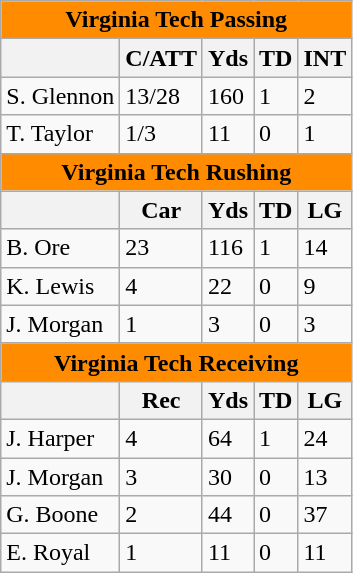<table class="wikitable">
<tr>
<th colspan="5" style="background:#FF8C00;">Virginia Tech Passing</th>
</tr>
<tr>
<th></th>
<th>C/ATT</th>
<th>Yds</th>
<th>TD</th>
<th>INT</th>
</tr>
<tr>
<td>S. Glennon</td>
<td>13/28</td>
<td>160</td>
<td>1</td>
<td>2</td>
</tr>
<tr>
<td>T. Taylor</td>
<td>1/3</td>
<td>11</td>
<td>0</td>
<td>1</td>
</tr>
<tr>
<th colspan="5" style="background:#FF8C00;">Virginia Tech Rushing</th>
</tr>
<tr>
<th></th>
<th>Car</th>
<th>Yds</th>
<th>TD</th>
<th>LG</th>
</tr>
<tr>
<td>B. Ore</td>
<td>23</td>
<td>116</td>
<td>1</td>
<td>14</td>
</tr>
<tr>
<td>K. Lewis</td>
<td>4</td>
<td>22</td>
<td>0</td>
<td>9</td>
</tr>
<tr>
<td>J. Morgan</td>
<td>1</td>
<td>3</td>
<td>0</td>
<td>3</td>
</tr>
<tr>
<th colspan="5" style="background:#FF8C00;">Virginia Tech Receiving</th>
</tr>
<tr>
<th></th>
<th>Rec</th>
<th>Yds</th>
<th>TD</th>
<th>LG</th>
</tr>
<tr>
<td>J. Harper</td>
<td>4</td>
<td>64</td>
<td>1</td>
<td>24</td>
</tr>
<tr>
<td>J. Morgan</td>
<td>3</td>
<td>30</td>
<td>0</td>
<td>13</td>
</tr>
<tr>
<td>G. Boone</td>
<td>2</td>
<td>44</td>
<td>0</td>
<td>37</td>
</tr>
<tr>
<td>E. Royal</td>
<td>1</td>
<td>11</td>
<td>0</td>
<td>11</td>
</tr>
</table>
